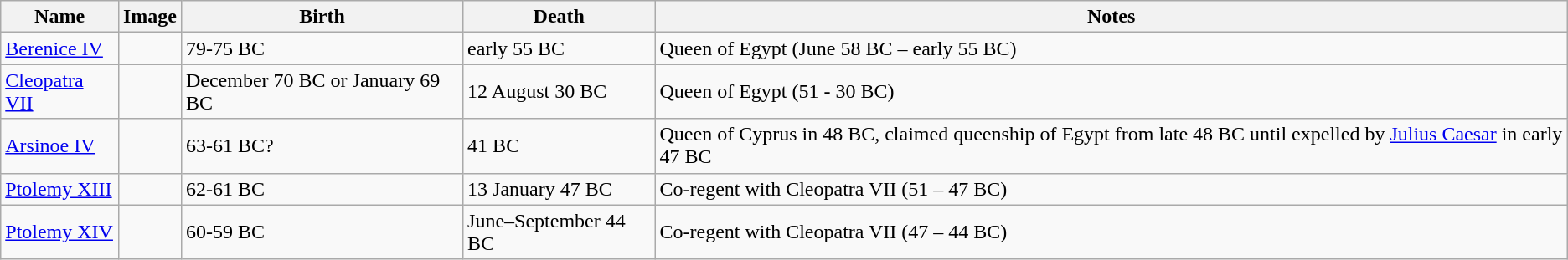<table class="wikitable">
<tr>
<th>Name</th>
<th>Image</th>
<th>Birth</th>
<th>Death</th>
<th>Notes</th>
</tr>
<tr>
<td><a href='#'>Berenice IV</a></td>
<td></td>
<td>79-75 BC</td>
<td>early 55 BC</td>
<td>Queen of Egypt (June 58 BC – early 55 BC)</td>
</tr>
<tr>
<td><a href='#'>Cleopatra VII</a></td>
<td></td>
<td>December 70 BC or January 69 BC</td>
<td>12 August 30 BC</td>
<td>Queen of Egypt (51 - 30 BC)</td>
</tr>
<tr>
<td><a href='#'>Arsinoe IV</a></td>
<td></td>
<td>63-61 BC?</td>
<td>41 BC</td>
<td>Queen of Cyprus in 48 BC, claimed queenship of Egypt from late 48 BC until expelled by <a href='#'>Julius Caesar</a> in early 47 BC</td>
</tr>
<tr>
<td><a href='#'>Ptolemy XIII</a></td>
<td></td>
<td>62-61 BC</td>
<td>13 January 47 BC</td>
<td>Co-regent with Cleopatra VII (51 – 47 BC)</td>
</tr>
<tr>
<td><a href='#'>Ptolemy XIV</a></td>
<td></td>
<td>60-59 BC</td>
<td>June–September 44 BC</td>
<td>Co-regent with Cleopatra VII (47 – 44 BC)</td>
</tr>
</table>
